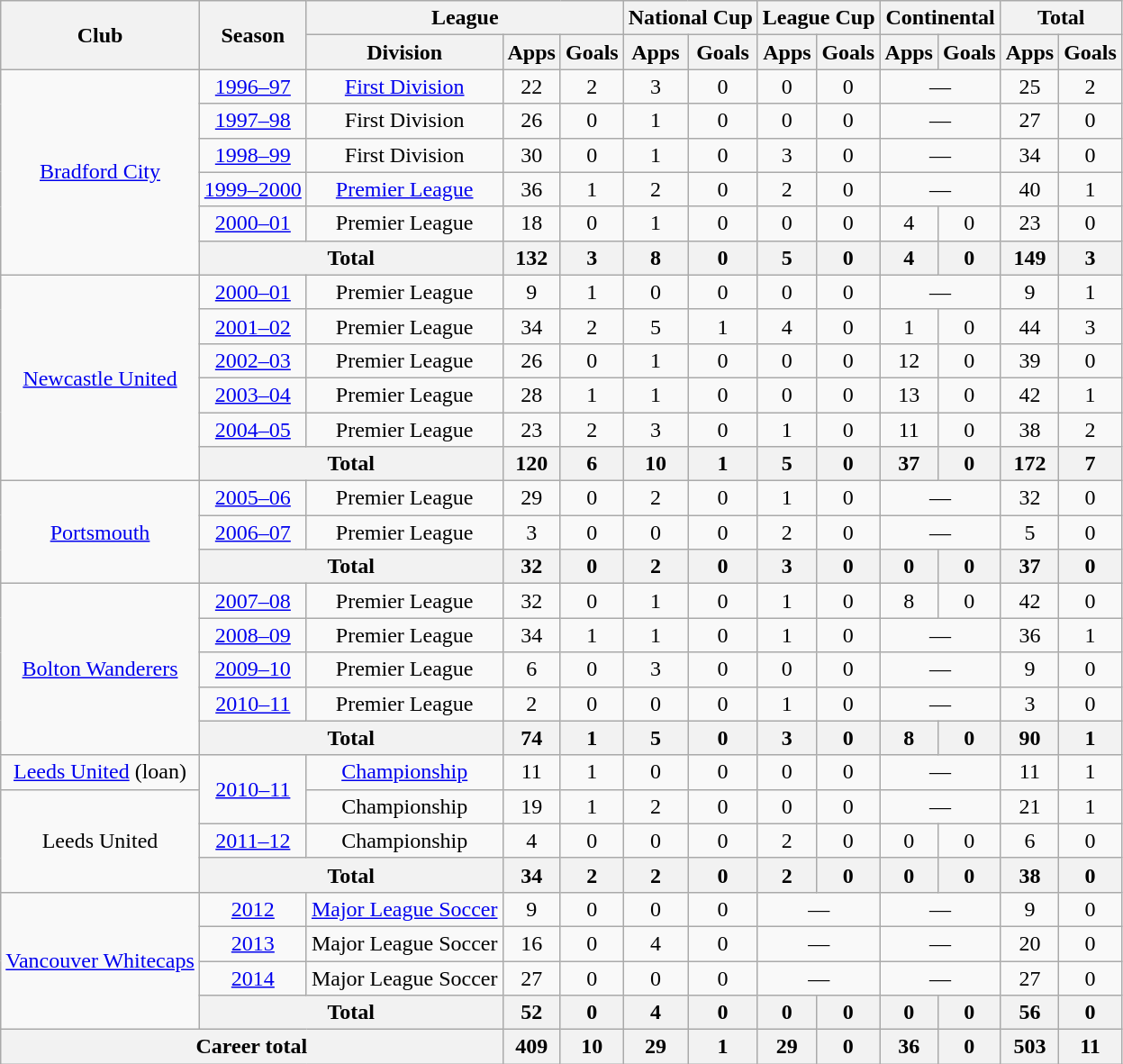<table class="wikitable" style="text-align:center;">
<tr>
<th rowspan="2">Club</th>
<th rowspan="2">Season</th>
<th colspan="3">League</th>
<th colspan="2">National Cup</th>
<th colspan="2">League Cup</th>
<th colspan="2">Continental</th>
<th colspan="2">Total</th>
</tr>
<tr>
<th>Division</th>
<th>Apps</th>
<th>Goals</th>
<th>Apps</th>
<th>Goals</th>
<th>Apps</th>
<th>Goals</th>
<th>Apps</th>
<th>Goals</th>
<th>Apps</th>
<th>Goals</th>
</tr>
<tr>
<td rowspan="6"><a href='#'>Bradford City</a></td>
<td><a href='#'>1996–97</a></td>
<td><a href='#'>First Division</a></td>
<td>22</td>
<td>2</td>
<td>3</td>
<td>0</td>
<td>0</td>
<td>0</td>
<td colspan="2">—</td>
<td>25</td>
<td>2</td>
</tr>
<tr>
<td><a href='#'>1997–98</a></td>
<td>First Division</td>
<td>26</td>
<td>0</td>
<td>1</td>
<td>0</td>
<td>0</td>
<td>0</td>
<td colspan="2">—</td>
<td>27</td>
<td>0</td>
</tr>
<tr>
<td><a href='#'>1998–99</a></td>
<td>First Division</td>
<td>30</td>
<td>0</td>
<td>1</td>
<td>0</td>
<td>3</td>
<td>0</td>
<td colspan="2">—</td>
<td>34</td>
<td>0</td>
</tr>
<tr>
<td><a href='#'>1999–2000</a></td>
<td><a href='#'>Premier League</a></td>
<td>36</td>
<td>1</td>
<td>2</td>
<td>0</td>
<td>2</td>
<td>0</td>
<td colspan="2">—</td>
<td>40</td>
<td>1</td>
</tr>
<tr>
<td><a href='#'>2000–01</a></td>
<td>Premier League</td>
<td>18</td>
<td>0</td>
<td>1</td>
<td>0</td>
<td>0</td>
<td>0</td>
<td>4</td>
<td>0</td>
<td>23</td>
<td>0</td>
</tr>
<tr>
<th colspan="2">Total</th>
<th>132</th>
<th>3</th>
<th>8</th>
<th>0</th>
<th>5</th>
<th>0</th>
<th>4</th>
<th>0</th>
<th>149</th>
<th>3</th>
</tr>
<tr>
<td rowspan="6"><a href='#'>Newcastle United</a></td>
<td><a href='#'>2000–01</a></td>
<td>Premier League</td>
<td>9</td>
<td>1</td>
<td>0</td>
<td>0</td>
<td>0</td>
<td>0</td>
<td colspan="2">—</td>
<td>9</td>
<td>1</td>
</tr>
<tr>
<td><a href='#'>2001–02</a></td>
<td>Premier League</td>
<td>34</td>
<td>2</td>
<td>5</td>
<td>1</td>
<td>4</td>
<td>0</td>
<td>1</td>
<td>0</td>
<td>44</td>
<td>3</td>
</tr>
<tr>
<td><a href='#'>2002–03</a></td>
<td>Premier League</td>
<td>26</td>
<td>0</td>
<td>1</td>
<td>0</td>
<td>0</td>
<td>0</td>
<td>12</td>
<td>0</td>
<td>39</td>
<td>0</td>
</tr>
<tr>
<td><a href='#'>2003–04</a></td>
<td>Premier League</td>
<td>28</td>
<td>1</td>
<td>1</td>
<td>0</td>
<td>0</td>
<td>0</td>
<td>13</td>
<td>0</td>
<td>42</td>
<td>1</td>
</tr>
<tr>
<td><a href='#'>2004–05</a></td>
<td>Premier League</td>
<td>23</td>
<td>2</td>
<td>3</td>
<td>0</td>
<td>1</td>
<td>0</td>
<td>11</td>
<td>0</td>
<td>38</td>
<td>2</td>
</tr>
<tr>
<th colspan="2">Total</th>
<th>120</th>
<th>6</th>
<th>10</th>
<th>1</th>
<th>5</th>
<th>0</th>
<th>37</th>
<th>0</th>
<th>172</th>
<th>7</th>
</tr>
<tr>
<td rowspan="3"><a href='#'>Portsmouth</a></td>
<td><a href='#'>2005–06</a></td>
<td>Premier League</td>
<td>29</td>
<td>0</td>
<td>2</td>
<td>0</td>
<td>1</td>
<td>0</td>
<td colspan="2">—</td>
<td>32</td>
<td>0</td>
</tr>
<tr>
<td><a href='#'>2006–07</a></td>
<td>Premier League</td>
<td>3</td>
<td>0</td>
<td>0</td>
<td>0</td>
<td>2</td>
<td>0</td>
<td colspan="2">—</td>
<td>5</td>
<td>0</td>
</tr>
<tr>
<th colspan="2">Total</th>
<th>32</th>
<th>0</th>
<th>2</th>
<th>0</th>
<th>3</th>
<th>0</th>
<th>0</th>
<th>0</th>
<th>37</th>
<th>0</th>
</tr>
<tr>
<td rowspan="5"><a href='#'>Bolton Wanderers</a></td>
<td><a href='#'>2007–08</a></td>
<td>Premier League</td>
<td>32</td>
<td>0</td>
<td>1</td>
<td>0</td>
<td>1</td>
<td>0</td>
<td>8</td>
<td>0</td>
<td>42</td>
<td>0</td>
</tr>
<tr>
<td><a href='#'>2008–09</a></td>
<td>Premier League</td>
<td>34</td>
<td>1</td>
<td>1</td>
<td>0</td>
<td>1</td>
<td>0</td>
<td colspan="2">—</td>
<td>36</td>
<td>1</td>
</tr>
<tr>
<td><a href='#'>2009–10</a></td>
<td>Premier League</td>
<td>6</td>
<td>0</td>
<td>3</td>
<td>0</td>
<td>0</td>
<td>0</td>
<td colspan="2">—</td>
<td>9</td>
<td>0</td>
</tr>
<tr>
<td><a href='#'>2010–11</a></td>
<td>Premier League</td>
<td>2</td>
<td>0</td>
<td>0</td>
<td>0</td>
<td>1</td>
<td>0</td>
<td colspan="2">—</td>
<td>3</td>
<td>0</td>
</tr>
<tr>
<th colspan="2">Total</th>
<th>74</th>
<th>1</th>
<th>5</th>
<th>0</th>
<th>3</th>
<th>0</th>
<th>8</th>
<th>0</th>
<th>90</th>
<th>1</th>
</tr>
<tr>
<td><a href='#'>Leeds United</a> (loan)</td>
<td rowspan="2"><a href='#'>2010–11</a></td>
<td><a href='#'>Championship</a></td>
<td>11</td>
<td>1</td>
<td>0</td>
<td>0</td>
<td>0</td>
<td>0</td>
<td colspan="2">—</td>
<td>11</td>
<td>1</td>
</tr>
<tr>
<td rowspan="3">Leeds United</td>
<td>Championship</td>
<td>19</td>
<td>1</td>
<td>2</td>
<td>0</td>
<td>0</td>
<td>0</td>
<td colspan="2">—</td>
<td>21</td>
<td>1</td>
</tr>
<tr>
<td><a href='#'>2011–12</a></td>
<td>Championship</td>
<td>4</td>
<td>0</td>
<td>0</td>
<td>0</td>
<td>2</td>
<td>0</td>
<td>0</td>
<td>0</td>
<td>6</td>
<td>0</td>
</tr>
<tr>
<th colspan="2">Total</th>
<th>34</th>
<th>2</th>
<th>2</th>
<th>0</th>
<th>2</th>
<th>0</th>
<th>0</th>
<th>0</th>
<th>38</th>
<th>0</th>
</tr>
<tr>
<td rowspan="4"><a href='#'>Vancouver Whitecaps</a></td>
<td><a href='#'>2012</a></td>
<td><a href='#'>Major League Soccer</a></td>
<td>9</td>
<td>0</td>
<td>0</td>
<td>0</td>
<td colspan="2">—</td>
<td colspan="2">—</td>
<td>9</td>
<td>0</td>
</tr>
<tr>
<td><a href='#'>2013</a></td>
<td>Major League Soccer</td>
<td>16</td>
<td>0</td>
<td>4</td>
<td>0</td>
<td colspan="2">—</td>
<td colspan="2">—</td>
<td>20</td>
<td>0</td>
</tr>
<tr>
<td><a href='#'>2014</a></td>
<td>Major League Soccer</td>
<td>27</td>
<td>0</td>
<td>0</td>
<td>0</td>
<td colspan="2">—</td>
<td colspan="2">—</td>
<td>27</td>
<td>0</td>
</tr>
<tr>
<th colspan="2">Total</th>
<th>52</th>
<th>0</th>
<th>4</th>
<th>0</th>
<th>0</th>
<th>0</th>
<th>0</th>
<th>0</th>
<th>56</th>
<th>0</th>
</tr>
<tr>
<th colspan="3">Career total</th>
<th>409</th>
<th>10</th>
<th>29</th>
<th>1</th>
<th>29</th>
<th>0</th>
<th>36</th>
<th>0</th>
<th>503</th>
<th>11</th>
</tr>
</table>
